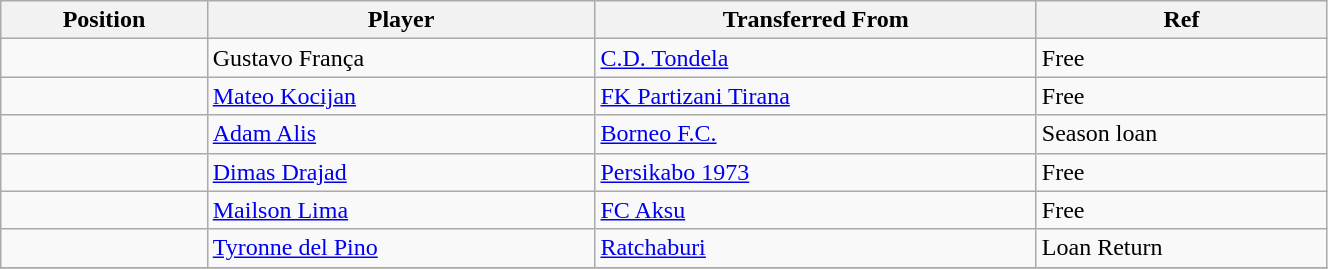<table class="wikitable sortable" style="width:70%; text-align:center; font-size:100%; text-align:left;">
<tr>
<th>Position</th>
<th>Player</th>
<th>Transferred From</th>
<th>Ref</th>
</tr>
<tr>
<td></td>
<td> Gustavo França</td>
<td> <a href='#'>C.D. Tondela</a></td>
<td>Free</td>
</tr>
<tr>
<td></td>
<td> <a href='#'>Mateo Kocijan</a></td>
<td> <a href='#'>FK Partizani Tirana</a></td>
<td>Free </td>
</tr>
<tr>
<td></td>
<td> <a href='#'>Adam Alis</a></td>
<td> <a href='#'>Borneo F.C.</a></td>
<td>Season loan</td>
</tr>
<tr>
<td></td>
<td> <a href='#'>Dimas Drajad</a></td>
<td> <a href='#'>Persikabo 1973</a></td>
<td>Free </td>
</tr>
<tr>
<td></td>
<td> <a href='#'>Mailson Lima</a></td>
<td> <a href='#'>FC Aksu</a></td>
<td>Free </td>
</tr>
<tr>
<td></td>
<td> <a href='#'>Tyronne del Pino</a></td>
<td> <a href='#'>Ratchaburi</a></td>
<td>Loan Return</td>
</tr>
<tr>
</tr>
</table>
